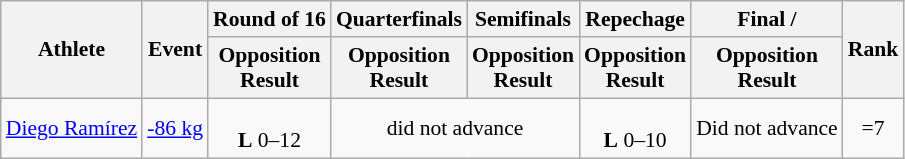<table class="wikitable" style="font-size:90%">
<tr>
<th rowspan="2">Athlete</th>
<th rowspan="2">Event</th>
<th>Round of 16</th>
<th>Quarterfinals</th>
<th>Semifinals</th>
<th>Repechage</th>
<th>Final / </th>
<th rowspan="2">Rank</th>
</tr>
<tr>
<th>Opposition<br>Result</th>
<th>Opposition<br>Result</th>
<th>Opposition<br>Result</th>
<th>Opposition<br>Result</th>
<th>Opposition<br>Result</th>
</tr>
<tr align=center>
<td align=left><a href='#'>Diego Ramírez</a></td>
<td align=left><a href='#'>-86 kg</a></td>
<td><br><strong>L</strong> 0–12</td>
<td colspan=2>did not advance</td>
<td><br><strong>L</strong> 0–10</td>
<td>Did not advance</td>
<td>=7</td>
</tr>
</table>
